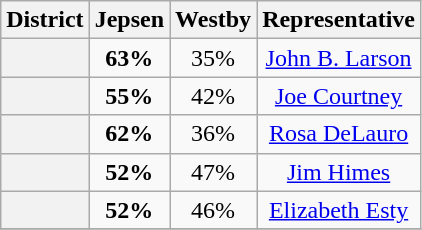<table class=wikitable>
<tr>
<th>District</th>
<th>Jepsen</th>
<th>Westby</th>
<th>Representative</th>
</tr>
<tr align=center>
<th></th>
<td><strong>63%</strong></td>
<td>35%</td>
<td><a href='#'>John B. Larson</a></td>
</tr>
<tr align=center>
<th></th>
<td><strong>55%</strong></td>
<td>42%</td>
<td><a href='#'>Joe Courtney</a></td>
</tr>
<tr align=center>
<th></th>
<td><strong>62%</strong></td>
<td>36%</td>
<td><a href='#'>Rosa DeLauro</a></td>
</tr>
<tr align=center>
<th></th>
<td><strong>52%</strong></td>
<td>47%</td>
<td><a href='#'>Jim Himes</a></td>
</tr>
<tr align=center>
<th></th>
<td><strong>52%</strong></td>
<td>46%</td>
<td><a href='#'>Elizabeth Esty</a></td>
</tr>
<tr align=center>
</tr>
</table>
